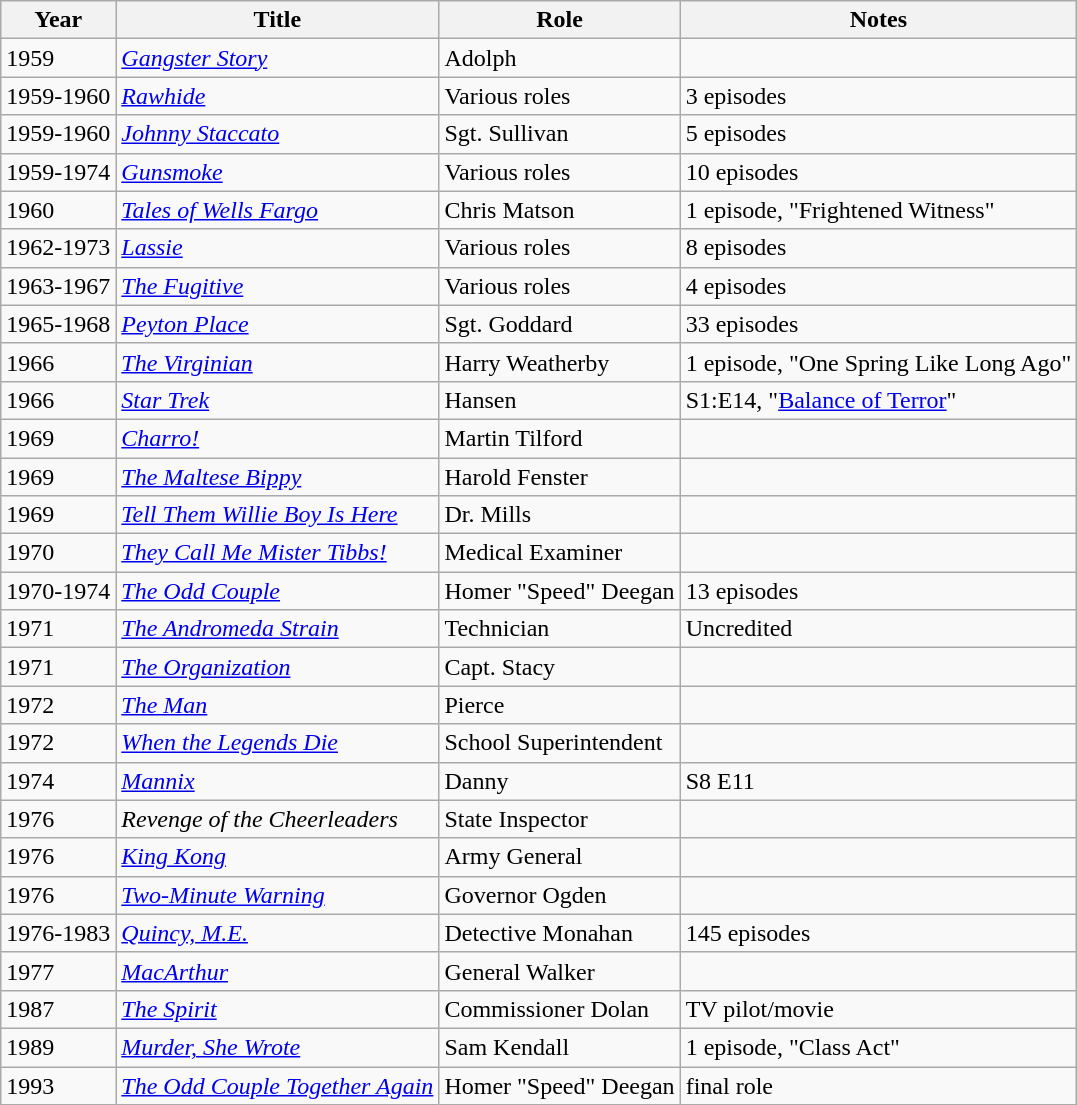<table class="wikitable">
<tr>
<th>Year</th>
<th>Title</th>
<th>Role</th>
<th>Notes</th>
</tr>
<tr>
<td>1959</td>
<td><em><a href='#'>Gangster Story</a></em></td>
<td>Adolph</td>
<td></td>
</tr>
<tr>
<td>1959-1960</td>
<td><em><a href='#'>Rawhide</a></em></td>
<td>Various roles</td>
<td>3 episodes</td>
</tr>
<tr>
<td>1959-1960</td>
<td><em><a href='#'>Johnny Staccato</a></em></td>
<td>Sgt. Sullivan</td>
<td>5 episodes</td>
</tr>
<tr>
<td>1959-1974</td>
<td><em><a href='#'>Gunsmoke</a></em></td>
<td>Various roles</td>
<td>10 episodes</td>
</tr>
<tr>
<td>1960</td>
<td><em><a href='#'>Tales of Wells Fargo</a></em></td>
<td>Chris Matson</td>
<td>1 episode, "Frightened Witness"</td>
</tr>
<tr>
<td>1962-1973</td>
<td><em><a href='#'>Lassie</a></em></td>
<td>Various roles</td>
<td>8 episodes</td>
</tr>
<tr>
<td>1963-1967</td>
<td><em><a href='#'>The Fugitive</a></em></td>
<td>Various roles</td>
<td>4 episodes</td>
</tr>
<tr>
<td>1965-1968</td>
<td><em><a href='#'>Peyton Place</a></em></td>
<td>Sgt. Goddard</td>
<td>33 episodes</td>
</tr>
<tr>
<td>1966</td>
<td><em><a href='#'>The Virginian</a></em></td>
<td>Harry Weatherby</td>
<td>1 episode, "One Spring Like Long Ago"</td>
</tr>
<tr>
<td>1966</td>
<td><em><a href='#'>Star Trek</a></em></td>
<td>Hansen</td>
<td>S1:E14, "<a href='#'>Balance of Terror</a>"</td>
</tr>
<tr>
<td>1969</td>
<td><em><a href='#'>Charro!</a></em></td>
<td>Martin Tilford</td>
<td></td>
</tr>
<tr>
<td>1969</td>
<td><em><a href='#'>The Maltese Bippy</a></em></td>
<td>Harold Fenster</td>
<td></td>
</tr>
<tr>
<td>1969</td>
<td><em><a href='#'>Tell Them Willie Boy Is Here</a></em></td>
<td>Dr. Mills</td>
<td></td>
</tr>
<tr>
<td>1970</td>
<td><em><a href='#'>They Call Me Mister Tibbs!</a></em></td>
<td>Medical Examiner</td>
<td></td>
</tr>
<tr>
<td>1970-1974</td>
<td><em><a href='#'>The Odd Couple</a></em></td>
<td>Homer "Speed" Deegan</td>
<td>13 episodes</td>
</tr>
<tr>
<td>1971</td>
<td><em><a href='#'>The Andromeda Strain</a></em></td>
<td>Technician</td>
<td>Uncredited</td>
</tr>
<tr>
<td>1971</td>
<td><em><a href='#'>The Organization</a></em></td>
<td>Capt. Stacy</td>
<td></td>
</tr>
<tr>
<td>1972</td>
<td><em><a href='#'>The Man</a></em></td>
<td>Pierce</td>
<td></td>
</tr>
<tr>
<td>1972</td>
<td><em><a href='#'>When the Legends Die</a></em></td>
<td>School Superintendent</td>
<td></td>
</tr>
<tr>
<td>1974</td>
<td><em><a href='#'>Mannix</a></em></td>
<td>Danny</td>
<td>S8 E11</td>
</tr>
<tr>
<td>1976</td>
<td><em>Revenge of the Cheerleaders</em></td>
<td>State Inspector</td>
<td></td>
</tr>
<tr>
<td>1976</td>
<td><em><a href='#'>King Kong</a></em></td>
<td>Army General</td>
<td></td>
</tr>
<tr>
<td>1976</td>
<td><em><a href='#'>Two-Minute Warning</a></em></td>
<td>Governor Ogden</td>
<td></td>
</tr>
<tr>
<td>1976-1983</td>
<td><em><a href='#'>Quincy, M.E.</a></em></td>
<td>Detective Monahan</td>
<td>145 episodes</td>
</tr>
<tr>
<td>1977</td>
<td><em><a href='#'>MacArthur</a></em></td>
<td>General Walker</td>
<td></td>
</tr>
<tr>
<td>1987</td>
<td><em><a href='#'>The Spirit</a></em></td>
<td>Commissioner Dolan</td>
<td>TV pilot/movie</td>
</tr>
<tr>
<td>1989</td>
<td><em><a href='#'>Murder, She Wrote</a></em></td>
<td>Sam Kendall</td>
<td>1 episode, "Class Act"</td>
</tr>
<tr>
<td>1993</td>
<td><em><a href='#'>The Odd Couple Together Again</a></em></td>
<td>Homer "Speed" Deegan</td>
<td>final role</td>
</tr>
</table>
